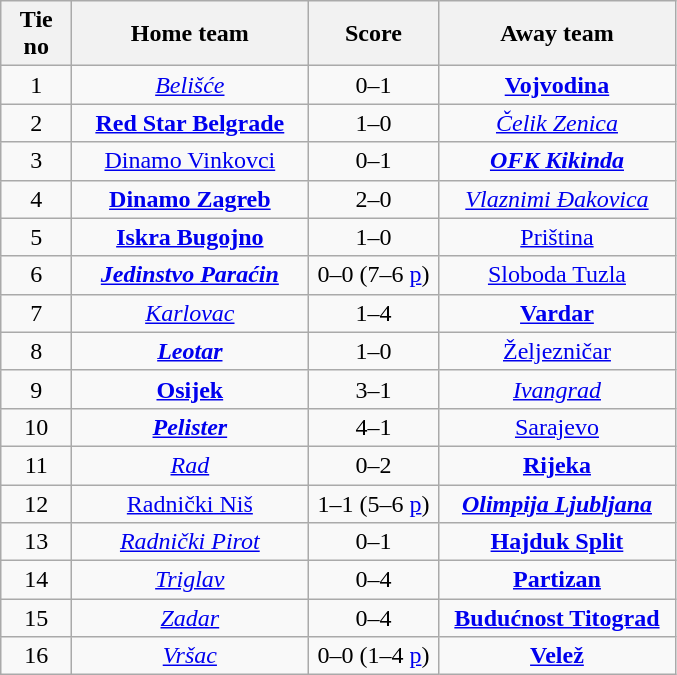<table class="wikitable" style="text-align: center">
<tr>
<th width=40>Tie no</th>
<th width=150>Home team</th>
<th width=80>Score</th>
<th width=150>Away team</th>
</tr>
<tr>
<td>1</td>
<td><em><a href='#'>Belišće</a></em></td>
<td>0–1</td>
<td><strong><a href='#'>Vojvodina</a></strong></td>
</tr>
<tr>
<td>2</td>
<td><strong><a href='#'>Red Star Belgrade</a></strong></td>
<td>1–0</td>
<td><em><a href='#'>Čelik Zenica</a></em></td>
</tr>
<tr>
<td>3</td>
<td><a href='#'>Dinamo Vinkovci</a></td>
<td>0–1</td>
<td><strong><em><a href='#'>OFK Kikinda</a></em></strong></td>
</tr>
<tr>
<td>4</td>
<td><strong><a href='#'>Dinamo Zagreb</a></strong></td>
<td>2–0</td>
<td><em><a href='#'>Vlaznimi Đakovica</a></em></td>
</tr>
<tr>
<td>5</td>
<td><strong><a href='#'>Iskra Bugojno</a></strong></td>
<td>1–0</td>
<td><a href='#'>Priština</a></td>
</tr>
<tr>
<td>6</td>
<td><strong><em><a href='#'>Jedinstvo Paraćin</a></em></strong></td>
<td>0–0 (7–6 <a href='#'>p</a>)</td>
<td><a href='#'>Sloboda Tuzla</a></td>
</tr>
<tr>
<td>7</td>
<td><em><a href='#'>Karlovac</a></em></td>
<td>1–4</td>
<td><strong><a href='#'>Vardar</a></strong></td>
</tr>
<tr>
<td>8</td>
<td><strong><em><a href='#'>Leotar</a></em></strong></td>
<td>1–0</td>
<td><a href='#'>Željezničar</a></td>
</tr>
<tr>
<td>9</td>
<td><strong><a href='#'>Osijek</a></strong></td>
<td>3–1</td>
<td><em><a href='#'>Ivangrad</a></em></td>
</tr>
<tr>
<td>10</td>
<td><strong><em><a href='#'>Pelister</a></em></strong></td>
<td>4–1</td>
<td><a href='#'>Sarajevo</a></td>
</tr>
<tr>
<td>11</td>
<td><em><a href='#'>Rad</a></em></td>
<td>0–2</td>
<td><strong><a href='#'>Rijeka</a></strong></td>
</tr>
<tr>
<td>12</td>
<td><a href='#'>Radnički Niš</a></td>
<td>1–1 (5–6 <a href='#'>p</a>)</td>
<td><strong><em><a href='#'>Olimpija Ljubljana</a></em></strong></td>
</tr>
<tr>
<td>13</td>
<td><em><a href='#'>Radnički Pirot</a></em></td>
<td>0–1</td>
<td><strong><a href='#'>Hajduk Split</a></strong></td>
</tr>
<tr>
<td>14</td>
<td><em><a href='#'>Triglav</a></em></td>
<td>0–4</td>
<td><strong><a href='#'>Partizan</a></strong></td>
</tr>
<tr>
<td>15</td>
<td><em><a href='#'>Zadar</a></em></td>
<td>0–4</td>
<td><strong><a href='#'>Budućnost Titograd</a></strong></td>
</tr>
<tr>
<td>16</td>
<td><em><a href='#'>Vršac</a></em></td>
<td>0–0 (1–4 <a href='#'>p</a>)</td>
<td><strong><a href='#'>Velež</a></strong></td>
</tr>
</table>
